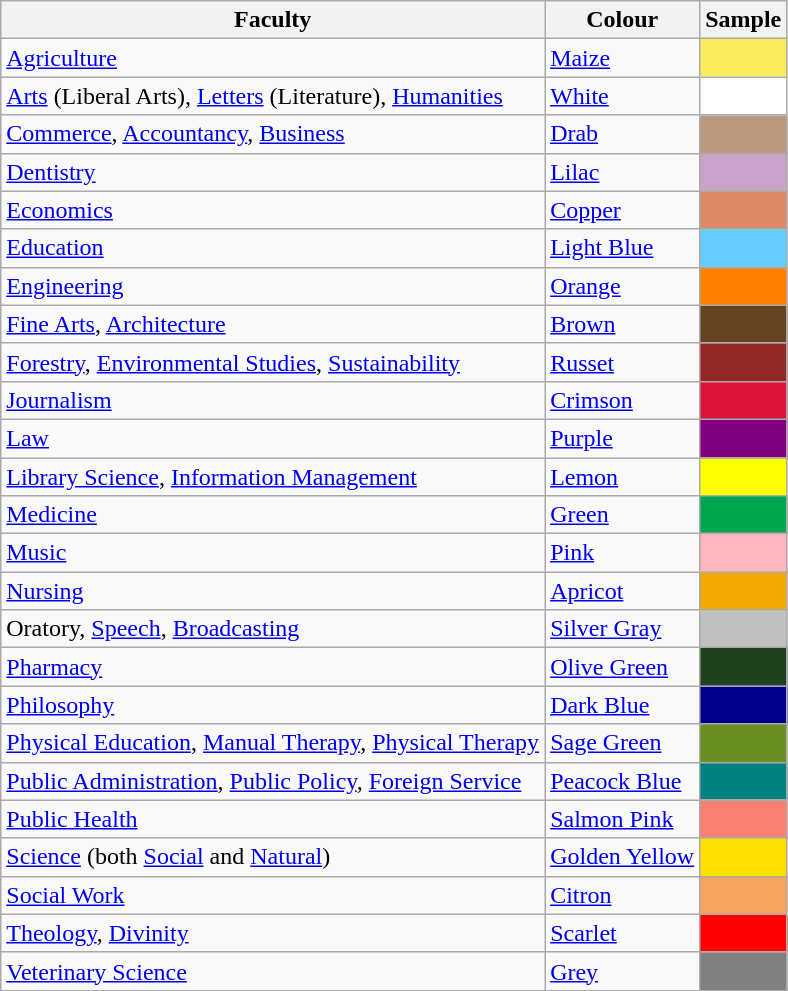<table class="wikitable">
<tr>
<th>Faculty</th>
<th>Colour</th>
<th>Sample</th>
</tr>
<tr>
<td><a href='#'>Agriculture</a></td>
<td><a href='#'>Maize</a></td>
<td style="background:#FBEC5D;"></td>
</tr>
<tr>
<td><a href='#'>Arts</a> (Liberal Arts), <a href='#'>Letters</a> (Literature), <a href='#'>Humanities</a></td>
<td><a href='#'>White</a></td>
<td style="background:white;"></td>
</tr>
<tr>
<td><a href='#'>Commerce</a>, <a href='#'>Accountancy</a>, <a href='#'>Business</a></td>
<td><a href='#'>Drab</a></td>
<td style="background:#bc987e;"></td>
</tr>
<tr>
<td><a href='#'>Dentistry</a></td>
<td><a href='#'>Lilac</a></td>
<td style="background:#c8a2c8;"></td>
</tr>
<tr>
<td><a href='#'>Economics</a></td>
<td><a href='#'>Copper</a></td>
<td style="background:#da8a67;"></td>
</tr>
<tr>
<td><a href='#'>Education</a></td>
<td><a href='#'>Light Blue</a></td>
<td style="background:#66ccff;"></td>
</tr>
<tr>
<td><a href='#'>Engineering</a></td>
<td><a href='#'>Orange</a></td>
<td style="background:#ff7f00;"></td>
</tr>
<tr>
<td><a href='#'>Fine Arts</a>, <a href='#'>Architecture</a></td>
<td><a href='#'>Brown</a></td>
<td style="background:#654321;"></td>
</tr>
<tr>
<td><a href='#'>Forestry</a>, <a href='#'>Environmental Studies</a>, <a href='#'>Sustainability</a></td>
<td><a href='#'>Russet</a></td>
<td style="background:#932724;"></td>
</tr>
<tr>
<td><a href='#'>Journalism</a></td>
<td><a href='#'>Crimson</a></td>
<td style="background:crimson;"></td>
</tr>
<tr>
<td><a href='#'>Law</a></td>
<td><a href='#'>Purple</a></td>
<td style="background:purple;"></td>
</tr>
<tr>
<td><a href='#'>Library Science</a>, <a href='#'>Information Management</a></td>
<td><a href='#'>Lemon</a></td>
<td style="background:#ff0;"></td>
</tr>
<tr>
<td><a href='#'>Medicine</a></td>
<td><a href='#'>Green</a></td>
<td style="background:#00a550;"></td>
</tr>
<tr>
<td><a href='#'>Music</a></td>
<td><a href='#'>Pink</a></td>
<td style="background:#ffb6c1;"></td>
</tr>
<tr>
<td><a href='#'>Nursing</a></td>
<td><a href='#'>Apricot</a></td>
<td style="background:#f0a900;"></td>
</tr>
<tr>
<td>Oratory, <a href='#'>Speech</a>, <a href='#'>Broadcasting</a></td>
<td><a href='#'>Silver Gray</a></td>
<td style="background:silver;"></td>
</tr>
<tr>
<td><a href='#'>Pharmacy</a></td>
<td><a href='#'>Olive Green</a></td>
<td style="background:#21421e;"></td>
</tr>
<tr>
<td><a href='#'>Philosophy</a></td>
<td><a href='#'>Dark Blue</a></td>
<td style="background:darkblue;"></td>
</tr>
<tr>
<td><a href='#'>Physical Education</a>, <a href='#'>Manual Therapy</a>, <a href='#'>Physical Therapy</a></td>
<td><a href='#'>Sage Green</a></td>
<td style="background:#6b8e23;"></td>
</tr>
<tr>
<td><a href='#'>Public Administration</a>, <a href='#'>Public Policy</a>, <a href='#'>Foreign Service</a></td>
<td><a href='#'>Peacock Blue</a></td>
<td style="background:teal;"></td>
</tr>
<tr>
<td><a href='#'>Public Health</a></td>
<td><a href='#'>Salmon Pink</a></td>
<td style="background:salmon;"></td>
</tr>
<tr>
<td><a href='#'>Science</a> (both <a href='#'>Social</a> and <a href='#'>Natural</a>)</td>
<td><a href='#'>Golden Yellow</a></td>
<td style="background:#ffdf00;"></td>
</tr>
<tr>
<td><a href='#'>Social Work</a></td>
<td><a href='#'>Citron</a></td>
<td style="background:#f4a460;"></td>
</tr>
<tr>
<td><a href='#'>Theology</a>, <a href='#'>Divinity</a></td>
<td><a href='#'>Scarlet</a></td>
<td style="background:#f00;"></td>
</tr>
<tr>
<td><a href='#'>Veterinary Science</a></td>
<td><a href='#'>Grey</a></td>
<td style="background:gray;"></td>
</tr>
</table>
